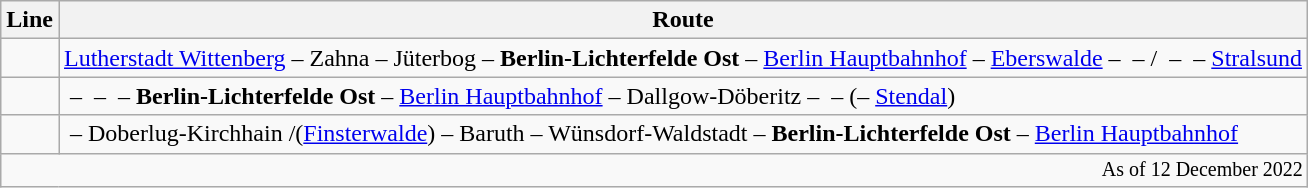<table class="wikitable">
<tr>
<th>Line</th>
<th>Route</th>
</tr>
<tr>
<td align="center"></td>
<td><a href='#'>Lutherstadt Wittenberg</a> – Zahna –  Jüterbog – <strong>Berlin-Lichterfelde Ost</strong> – <a href='#'>Berlin Hauptbahnhof</a> – <a href='#'>Eberswalde</a> –  –  /  –  –  <a href='#'>Stralsund</a></td>
</tr>
<tr>
<td align="center"></td>
<td> –  –  – <strong>Berlin-Lichterfelde Ost</strong> – <a href='#'>Berlin Hauptbahnhof</a> – Dallgow-Döberitz –  –  (– <a href='#'>Stendal</a>)</td>
</tr>
<tr>
<td align="center"></td>
<td> – Doberlug-Kirchhain /(<a href='#'>Finsterwalde</a>) – Baruth –  Wünsdorf-Waldstadt – <strong>Berlin-Lichterfelde Ost</strong> – <a href='#'>Berlin Hauptbahnhof</a></td>
</tr>
<tr>
<td colspan="2" style="text-align:right; font-size:smaller;">As of 12 December 2022</td>
</tr>
</table>
